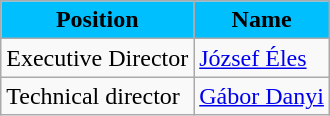<table class="wikitable">
<tr>
<th style="color:black; background:#00BFFF">Position</th>
<th style="color:black; background:#00BFFF">Name</th>
</tr>
<tr>
<td>Executive Director</td>
<td> <a href='#'>József Éles</a></td>
</tr>
<tr>
<td>Technical director</td>
<td> <a href='#'>Gábor Danyi</a></td>
</tr>
</table>
